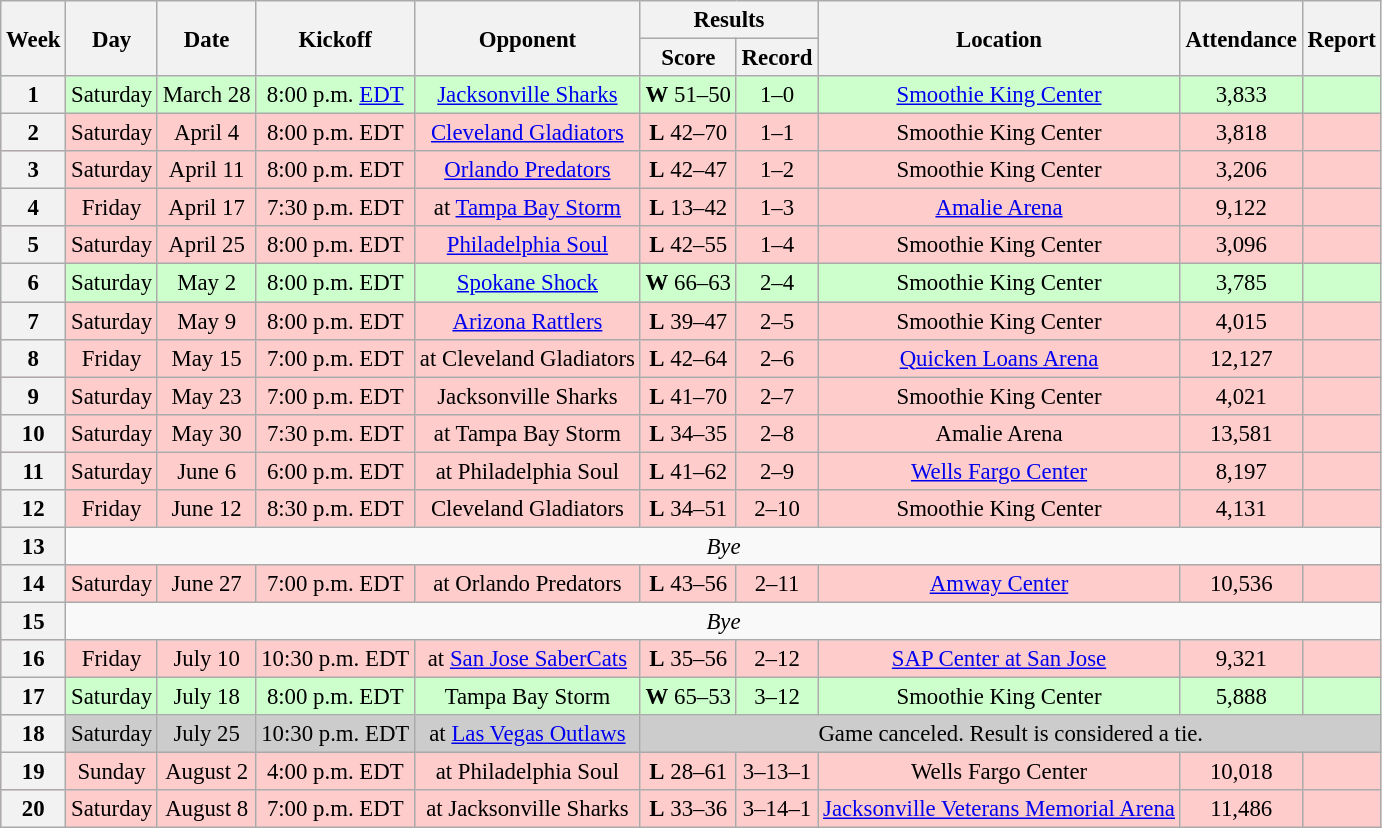<table class="wikitable" style="font-size: 95%;">
<tr>
<th rowspan=2>Week</th>
<th rowspan=2>Day</th>
<th rowspan=2>Date</th>
<th rowspan=2>Kickoff</th>
<th rowspan=2>Opponent</th>
<th colspan=2>Results</th>
<th rowspan=2>Location</th>
<th rowspan=2>Attendance</th>
<th rowspan=2>Report</th>
</tr>
<tr>
<th>Score</th>
<th>Record</th>
</tr>
<tr style=background:#ccffcc>
<th align="center"><strong>1</strong></th>
<td align="center">Saturday</td>
<td align="center">March 28</td>
<td align="center">8:00 p.m. <a href='#'>EDT</a></td>
<td align="center"><a href='#'>Jacksonville Sharks</a></td>
<td align="center"><strong>W</strong> 51–50</td>
<td align="center">1–0</td>
<td align="center"><a href='#'>Smoothie King Center</a></td>
<td align="center">3,833</td>
<td align="center"></td>
</tr>
<tr style=background:#ffcccc>
<th align="center"><strong>2</strong></th>
<td align="center">Saturday</td>
<td align="center">April 4</td>
<td align="center">8:00 p.m. EDT</td>
<td align="center"><a href='#'>Cleveland Gladiators</a></td>
<td align="center"><strong>L</strong> 42–70</td>
<td align="center">1–1</td>
<td align="center">Smoothie King Center</td>
<td align="center">3,818</td>
<td align="center"></td>
</tr>
<tr style=background:#ffcccc>
<th align="center"><strong>3</strong></th>
<td align="center">Saturday</td>
<td align="center">April 11</td>
<td align="center">8:00 p.m. EDT</td>
<td align="center"><a href='#'>Orlando Predators</a></td>
<td align="center"><strong>L</strong> 42–47</td>
<td align="center">1–2</td>
<td align="center">Smoothie King Center</td>
<td align="center">3,206</td>
<td align="center"></td>
</tr>
<tr style=background:#ffcccc>
<th align="center"><strong>4</strong></th>
<td align="center">Friday</td>
<td align="center">April 17</td>
<td align="center">7:30 p.m. EDT</td>
<td align="center">at <a href='#'>Tampa Bay Storm</a></td>
<td align="center"><strong>L</strong>  13–42</td>
<td align="center">1–3</td>
<td align="center"><a href='#'>Amalie Arena</a></td>
<td align="center">9,122</td>
<td align="center"></td>
</tr>
<tr style=background:#ffcccc>
<th align="center"><strong>5</strong></th>
<td align="center">Saturday</td>
<td align="center">April 25</td>
<td align="center">8:00 p.m. EDT</td>
<td align="center"><a href='#'>Philadelphia Soul</a></td>
<td align="center"><strong>L</strong> 42–55</td>
<td align="center">1–4</td>
<td align="center">Smoothie King Center</td>
<td align="center">3,096</td>
<td align="center"></td>
</tr>
<tr style=background:#ccffcc>
<th align="center"><strong>6</strong></th>
<td align="center">Saturday</td>
<td align="center">May 2</td>
<td align="center">8:00 p.m. EDT</td>
<td align="center"><a href='#'>Spokane Shock</a></td>
<td align="center"><strong>W</strong> 66–63</td>
<td align="center">2–4</td>
<td align="center">Smoothie King Center</td>
<td align="center">3,785</td>
<td align="center"></td>
</tr>
<tr style=background:#ffcccc>
<th align="center"><strong>7</strong></th>
<td align="center">Saturday</td>
<td align="center">May 9</td>
<td align="center">8:00 p.m. EDT</td>
<td align="center"><a href='#'>Arizona Rattlers</a></td>
<td align="center"><strong>L</strong> 39–47</td>
<td align="center">2–5</td>
<td align="center">Smoothie King Center</td>
<td align="center">4,015</td>
<td align="center"></td>
</tr>
<tr style=background:#ffcccc>
<th align="center"><strong>8</strong></th>
<td align="center">Friday</td>
<td align="center">May 15</td>
<td align="center">7:00 p.m. EDT</td>
<td align="center">at Cleveland Gladiators</td>
<td align="center"><strong>L</strong> 42–64</td>
<td align="center">2–6</td>
<td align="center"><a href='#'>Quicken Loans Arena</a></td>
<td align="center">12,127</td>
<td align="center"></td>
</tr>
<tr style=background:#ffcccc>
<th align="center"><strong>9</strong></th>
<td align="center">Saturday</td>
<td align="center">May 23</td>
<td align="center">7:00 p.m. EDT</td>
<td align="center">Jacksonville Sharks</td>
<td align="center"><strong>L</strong> 41–70</td>
<td align="center">2–7</td>
<td align="center">Smoothie King Center</td>
<td align="center">4,021</td>
<td align="center"></td>
</tr>
<tr style=background:#ffcccc>
<th align="center"><strong>10</strong></th>
<td align="center">Saturday</td>
<td align="center">May 30</td>
<td align="center">7:30 p.m. EDT</td>
<td align="center">at Tampa Bay Storm</td>
<td align="center"><strong>L</strong> 34–35</td>
<td align="center">2–8</td>
<td align="center">Amalie Arena</td>
<td align="center">13,581</td>
<td align="center"></td>
</tr>
<tr style=background:#ffcccc>
<th align="center"><strong>11</strong></th>
<td align="center">Saturday</td>
<td align="center">June 6</td>
<td align="center">6:00 p.m. EDT</td>
<td align="center">at Philadelphia Soul</td>
<td align="center"><strong>L</strong> 41–62</td>
<td align="center">2–9</td>
<td align="center"><a href='#'>Wells Fargo Center</a></td>
<td align="center">8,197</td>
<td align="center"></td>
</tr>
<tr style=background:#ffcccc>
<th align="center"><strong>12</strong></th>
<td align="center">Friday</td>
<td align="center">June 12</td>
<td align="center">8:30 p.m. EDT</td>
<td align="center">Cleveland Gladiators</td>
<td align="center"><strong>L</strong> 34–51</td>
<td align="center">2–10</td>
<td align="center">Smoothie King Center</td>
<td align="center">4,131</td>
<td align="center"></td>
</tr>
<tr style= bgcolor=>
<th align="center"><strong>13</strong></th>
<td colspan=9 align="center" valign="middle"><em>Bye</em></td>
</tr>
<tr style=background:#ffcccc>
<th align="center"><strong>14</strong></th>
<td align="center">Saturday</td>
<td align="center">June 27</td>
<td align="center">7:00 p.m. EDT</td>
<td align="center">at Orlando Predators</td>
<td align="center"><strong>L</strong> 43–56</td>
<td align="center">2–11</td>
<td align="center"><a href='#'>Amway Center</a></td>
<td align="center">10,536</td>
<td align="center"></td>
</tr>
<tr style=>
<th align="center"><strong>15</strong></th>
<td colspan=9 align="center" valign="middle"><em>Bye</em></td>
</tr>
<tr style=background:#ffcccc>
<th align="center"><strong>16</strong></th>
<td align="center">Friday</td>
<td align="center">July 10</td>
<td align="center">10:30 p.m. EDT</td>
<td align="center">at <a href='#'>San Jose SaberCats</a></td>
<td align="center"><strong>L</strong> 35–56</td>
<td align="center">2–12</td>
<td align="center"><a href='#'>SAP Center at San Jose</a></td>
<td align="center">9,321</td>
<td align="center"></td>
</tr>
<tr style=background:#ccffcc>
<th align="center"><strong>17</strong></th>
<td align="center">Saturday</td>
<td align="center">July 18</td>
<td align="center">8:00 p.m. EDT</td>
<td align="center">Tampa Bay Storm</td>
<td align="center"><strong>W</strong> 65–53</td>
<td align="center">3–12</td>
<td align="center">Smoothie King Center</td>
<td align="center">5,888</td>
<td align="center"></td>
</tr>
<tr style=background:#cccccc>
<th align="center"><strong>18</strong></th>
<td align="center">Saturday</td>
<td align="center">July 25</td>
<td align="center">10:30 p.m. EDT</td>
<td align="center">at <a href='#'>Las Vegas Outlaws</a></td>
<td align="center" colspan=5>Game canceled. Result is considered a tie.</td>
</tr>
<tr style=background:#ffcccc>
<th align="center"><strong>19</strong></th>
<td align="center">Sunday</td>
<td align="center">August 2</td>
<td align="center">4:00 p.m. EDT</td>
<td align="center">at Philadelphia Soul</td>
<td align="center"><strong>L</strong> 28–61</td>
<td align="center">3–13–1</td>
<td align="center">Wells Fargo Center</td>
<td align="center">10,018</td>
<td align="center"></td>
</tr>
<tr style=background:#ffcccc>
<th align="center"><strong>20</strong></th>
<td align="center">Saturday</td>
<td align="center">August 8</td>
<td align="center">7:00 p.m. EDT</td>
<td align="center">at Jacksonville Sharks</td>
<td align="center"><strong>L</strong> 33–36</td>
<td align="center">3–14–1</td>
<td align="center"><a href='#'>Jacksonville Veterans Memorial Arena</a></td>
<td align="center">11,486</td>
<td align="center"></td>
</tr>
</table>
